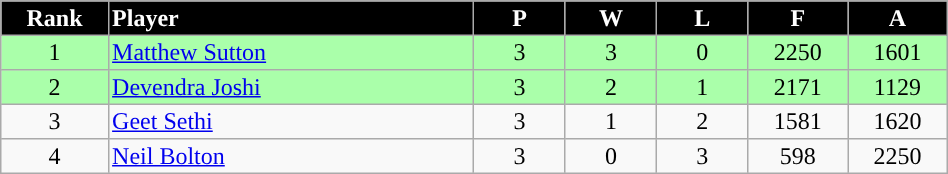<table border="2" cellpadding="2" cellspacing="0" style="margin: 0; background: #f9f9f9; border: 1px #aaa solid; border-collapse: collapse; font-size: 100%;" width=50%>
<tr>
<th bgcolor="000000" style="color:white; text-align:center" width=5%>Rank</th>
<th bgcolor="000000" style="color:white; text-align:left" width=20%>Player</th>
<th bgcolor="000000" style="color:white; text-align:center" width=5%>P</th>
<th bgcolor="000000" style="color:white; text-align:center" width=5%>W</th>
<th bgcolor="000000" style="color:white; text-align:center" width=5%>L</th>
<th bgcolor="000000" style="color:white; text-align:center" width=5%>F</th>
<th bgcolor="000000" style="color:white; text-align:center" width=5%>A</th>
</tr>
<tr>
<td style="text-align:center; background:#aaffaa">1</td>
<td style="text-align:left; background:#aaffaa"> <a href='#'>Matthew Sutton</a></td>
<td style="text-align:center; background:#aaffaa">3</td>
<td style="text-align:center; background:#aaffaa">3</td>
<td style="text-align:center; background:#aaffaa">0</td>
<td style="text-align:center; background:#aaffaa">2250</td>
<td style="text-align:center; background:#aaffaa">1601</td>
</tr>
<tr>
<td style="text-align:center; background:#aaffaa">2</td>
<td style="text-align:left; background:#aaffaa"> <a href='#'>Devendra Joshi</a></td>
<td style="text-align:center; background:#aaffaa">3</td>
<td style="text-align:center; background:#aaffaa">2</td>
<td style="text-align:center; background:#aaffaa">1</td>
<td style="text-align:center; background:#aaffaa">2171</td>
<td style="text-align:center; background:#aaffaa">1129</td>
</tr>
<tr>
<td style="text-align:center">3</td>
<td style="text-align:left;"> <a href='#'>Geet Sethi</a></td>
<td style="text-align:center;">3</td>
<td style="text-align:center;">1</td>
<td style="text-align:center;">2</td>
<td style="text-align:center;">1581</td>
<td style="text-align:center;">1620</td>
</tr>
<tr>
<td style="text-align:center">4</td>
<td style="text-align:left;"> <a href='#'>Neil Bolton</a></td>
<td style="text-align:center;">3</td>
<td style="text-align:center;">0</td>
<td style="text-align:center;">3</td>
<td style="text-align:center;">598</td>
<td style="text-align:center;">2250</td>
</tr>
</table>
